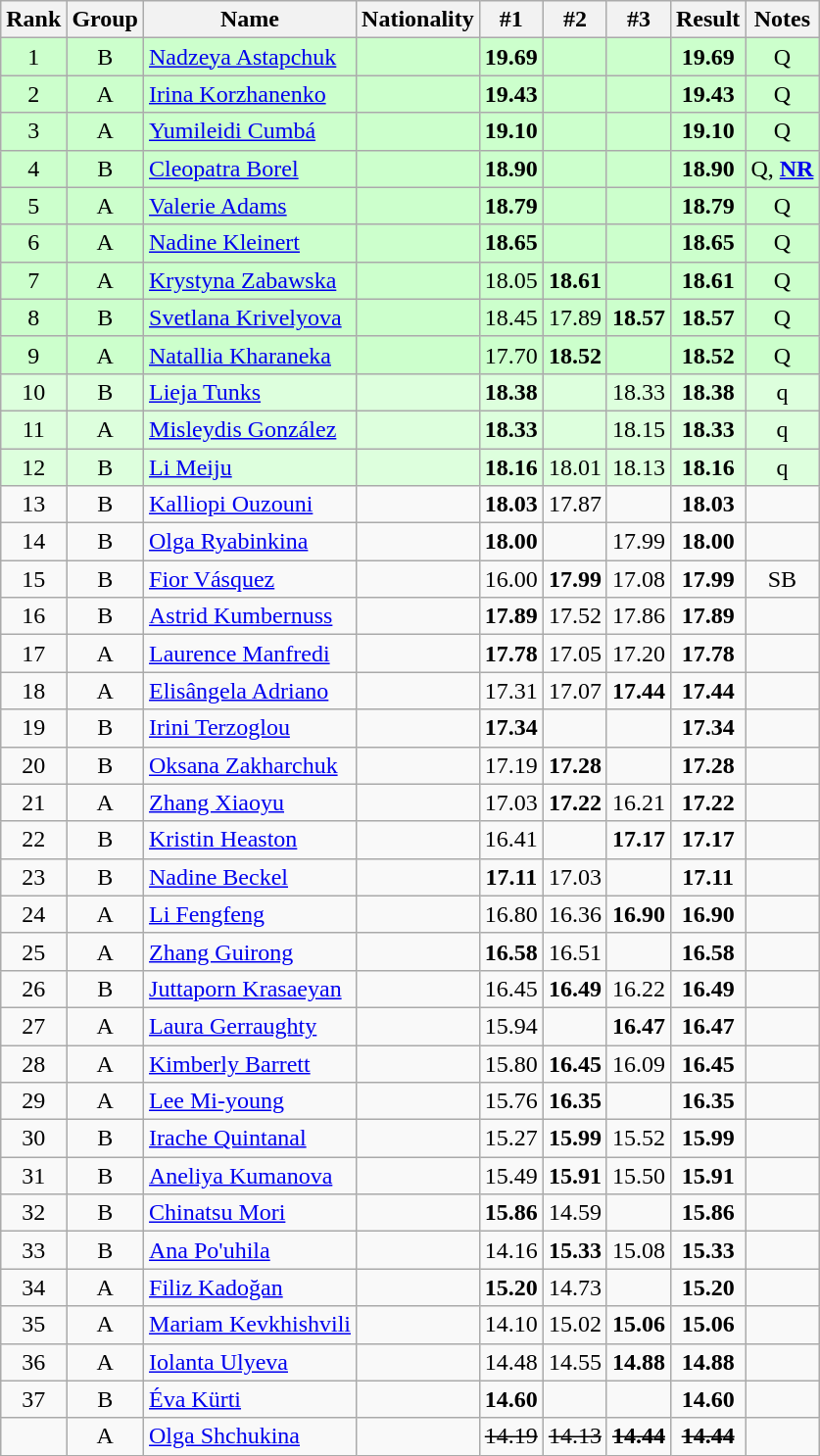<table class="wikitable sortable" style="text-align:center">
<tr>
<th>Rank</th>
<th>Group</th>
<th>Name</th>
<th>Nationality</th>
<th>#1</th>
<th>#2</th>
<th>#3</th>
<th>Result</th>
<th>Notes</th>
</tr>
<tr bgcolor=ccffcc>
<td>1</td>
<td>B</td>
<td align=left><a href='#'>Nadzeya Astapchuk</a></td>
<td align=left></td>
<td><strong>19.69</strong></td>
<td></td>
<td></td>
<td><strong>19.69</strong></td>
<td>Q</td>
</tr>
<tr bgcolor=ccffcc>
<td>2</td>
<td>A</td>
<td align=left><a href='#'>Irina Korzhanenko</a></td>
<td align=left></td>
<td><strong>19.43</strong></td>
<td></td>
<td></td>
<td><strong>19.43</strong></td>
<td>Q</td>
</tr>
<tr bgcolor=ccffcc>
<td>3</td>
<td>A</td>
<td align=left><a href='#'>Yumileidi Cumbá</a></td>
<td align=left></td>
<td><strong>19.10</strong></td>
<td></td>
<td></td>
<td><strong>19.10</strong></td>
<td>Q</td>
</tr>
<tr bgcolor=ccffcc>
<td>4</td>
<td>B</td>
<td align=left><a href='#'>Cleopatra Borel</a></td>
<td align=left></td>
<td><strong>18.90</strong></td>
<td></td>
<td></td>
<td><strong>18.90</strong></td>
<td>Q, <strong><a href='#'>NR</a></strong></td>
</tr>
<tr bgcolor=ccffcc>
<td>5</td>
<td>A</td>
<td align=left><a href='#'>Valerie Adams</a></td>
<td align=left></td>
<td><strong>18.79</strong></td>
<td></td>
<td></td>
<td><strong>18.79</strong></td>
<td>Q</td>
</tr>
<tr bgcolor=ccffcc>
<td>6</td>
<td>A</td>
<td align=left><a href='#'>Nadine Kleinert</a></td>
<td align=left></td>
<td><strong>18.65</strong></td>
<td></td>
<td></td>
<td><strong>18.65</strong></td>
<td>Q</td>
</tr>
<tr bgcolor=ccffcc>
<td>7</td>
<td>A</td>
<td align=left><a href='#'>Krystyna Zabawska</a></td>
<td align=left></td>
<td>18.05</td>
<td><strong>18.61</strong></td>
<td></td>
<td><strong>18.61</strong></td>
<td>Q</td>
</tr>
<tr bgcolor=ccffcc>
<td>8</td>
<td>B</td>
<td align=left><a href='#'>Svetlana Krivelyova</a></td>
<td align=left></td>
<td>18.45</td>
<td>17.89</td>
<td><strong>18.57</strong></td>
<td><strong>18.57</strong></td>
<td>Q</td>
</tr>
<tr bgcolor=ccffcc>
<td>9</td>
<td>A</td>
<td align=left><a href='#'>Natallia Kharaneka</a></td>
<td align=left></td>
<td>17.70</td>
<td><strong>18.52</strong></td>
<td></td>
<td><strong>18.52</strong></td>
<td>Q</td>
</tr>
<tr bgcolor=ddffdd>
<td>10</td>
<td>B</td>
<td align=left><a href='#'>Lieja Tunks</a></td>
<td align=left></td>
<td><strong>18.38</strong></td>
<td></td>
<td>18.33</td>
<td><strong>18.38</strong></td>
<td>q</td>
</tr>
<tr bgcolor=ddffdd>
<td>11</td>
<td>A</td>
<td align=left><a href='#'>Misleydis González</a></td>
<td align=left></td>
<td><strong>18.33</strong></td>
<td></td>
<td>18.15</td>
<td><strong>18.33</strong></td>
<td>q</td>
</tr>
<tr bgcolor=ddffdd>
<td>12</td>
<td>B</td>
<td align=left><a href='#'>Li Meiju</a></td>
<td align=left></td>
<td><strong>18.16</strong></td>
<td>18.01</td>
<td>18.13</td>
<td><strong>18.16</strong></td>
<td>q</td>
</tr>
<tr>
<td>13</td>
<td>B</td>
<td align=left><a href='#'>Kalliopi Ouzouni</a></td>
<td align=left></td>
<td><strong>18.03</strong></td>
<td>17.87</td>
<td></td>
<td><strong>18.03</strong></td>
<td></td>
</tr>
<tr>
<td>14</td>
<td>B</td>
<td align=left><a href='#'>Olga Ryabinkina</a></td>
<td align=left></td>
<td><strong>18.00</strong></td>
<td></td>
<td>17.99</td>
<td><strong>18.00</strong></td>
<td></td>
</tr>
<tr>
<td>15</td>
<td>B</td>
<td align=left><a href='#'>Fior Vásquez</a></td>
<td align=left></td>
<td>16.00</td>
<td><strong>17.99</strong></td>
<td>17.08</td>
<td><strong>17.99</strong></td>
<td>SB</td>
</tr>
<tr>
<td>16</td>
<td>B</td>
<td align=left><a href='#'>Astrid Kumbernuss</a></td>
<td align=left></td>
<td><strong>17.89</strong></td>
<td>17.52</td>
<td>17.86</td>
<td><strong>17.89</strong></td>
<td></td>
</tr>
<tr>
<td>17</td>
<td>A</td>
<td align=left><a href='#'>Laurence Manfredi</a></td>
<td align=left></td>
<td><strong>17.78</strong></td>
<td>17.05</td>
<td>17.20</td>
<td><strong>17.78</strong></td>
<td></td>
</tr>
<tr>
<td>18</td>
<td>A</td>
<td align=left><a href='#'>Elisângela Adriano</a></td>
<td align=left></td>
<td>17.31</td>
<td>17.07</td>
<td><strong>17.44</strong></td>
<td><strong>17.44</strong></td>
<td></td>
</tr>
<tr>
<td>19</td>
<td>B</td>
<td align=left><a href='#'>Irini Terzoglou</a></td>
<td align=left></td>
<td><strong>17.34</strong></td>
<td></td>
<td></td>
<td><strong>17.34</strong></td>
<td></td>
</tr>
<tr>
<td>20</td>
<td>B</td>
<td align=left><a href='#'>Oksana Zakharchuk</a></td>
<td align=left></td>
<td>17.19</td>
<td><strong>17.28</strong></td>
<td></td>
<td><strong>17.28</strong></td>
<td></td>
</tr>
<tr>
<td>21</td>
<td>A</td>
<td align=left><a href='#'>Zhang Xiaoyu</a></td>
<td align=left></td>
<td>17.03</td>
<td><strong>17.22</strong></td>
<td>16.21</td>
<td><strong>17.22</strong></td>
<td></td>
</tr>
<tr>
<td>22</td>
<td>B</td>
<td align=left><a href='#'>Kristin Heaston</a></td>
<td align=left></td>
<td>16.41</td>
<td></td>
<td><strong>17.17</strong></td>
<td><strong>17.17</strong></td>
<td></td>
</tr>
<tr>
<td>23</td>
<td>B</td>
<td align=left><a href='#'>Nadine Beckel</a></td>
<td align=left></td>
<td><strong>17.11</strong></td>
<td>17.03</td>
<td></td>
<td><strong>17.11</strong></td>
<td></td>
</tr>
<tr>
<td>24</td>
<td>A</td>
<td align=left><a href='#'>Li Fengfeng</a></td>
<td align=left></td>
<td>16.80</td>
<td>16.36</td>
<td><strong>16.90</strong></td>
<td><strong>16.90</strong></td>
<td></td>
</tr>
<tr>
<td>25</td>
<td>A</td>
<td align=left><a href='#'>Zhang Guirong</a></td>
<td align=left></td>
<td><strong>16.58</strong></td>
<td>16.51</td>
<td></td>
<td><strong>16.58</strong></td>
<td></td>
</tr>
<tr>
<td>26</td>
<td>B</td>
<td align=left><a href='#'>Juttaporn Krasaeyan</a></td>
<td align=left></td>
<td>16.45</td>
<td><strong>16.49</strong></td>
<td>16.22</td>
<td><strong>16.49</strong></td>
<td></td>
</tr>
<tr>
<td>27</td>
<td>A</td>
<td align=left><a href='#'>Laura Gerraughty</a></td>
<td align=left></td>
<td>15.94</td>
<td></td>
<td><strong>16.47</strong></td>
<td><strong>16.47</strong></td>
<td></td>
</tr>
<tr>
<td>28</td>
<td>A</td>
<td align=left><a href='#'>Kimberly Barrett</a></td>
<td align=left></td>
<td>15.80</td>
<td><strong>16.45</strong></td>
<td>16.09</td>
<td><strong>16.45</strong></td>
<td></td>
</tr>
<tr>
<td>29</td>
<td>A</td>
<td align=left><a href='#'>Lee Mi-young</a></td>
<td align=left></td>
<td>15.76</td>
<td><strong>16.35</strong></td>
<td></td>
<td><strong>16.35</strong></td>
<td></td>
</tr>
<tr>
<td>30</td>
<td>B</td>
<td align=left><a href='#'>Irache Quintanal</a></td>
<td align=left></td>
<td>15.27</td>
<td><strong>15.99</strong></td>
<td>15.52</td>
<td><strong>15.99</strong></td>
<td></td>
</tr>
<tr>
<td>31</td>
<td>B</td>
<td align=left><a href='#'>Aneliya Kumanova</a></td>
<td align=left></td>
<td>15.49</td>
<td><strong>15.91</strong></td>
<td>15.50</td>
<td><strong>15.91</strong></td>
<td></td>
</tr>
<tr>
<td>32</td>
<td>B</td>
<td align=left><a href='#'>Chinatsu Mori</a></td>
<td align=left></td>
<td><strong>15.86</strong></td>
<td>14.59</td>
<td></td>
<td><strong>15.86</strong></td>
<td></td>
</tr>
<tr>
<td>33</td>
<td>B</td>
<td align=left><a href='#'>Ana Po'uhila</a></td>
<td align=left></td>
<td>14.16</td>
<td><strong>15.33</strong></td>
<td>15.08</td>
<td><strong>15.33</strong></td>
<td></td>
</tr>
<tr>
<td>34</td>
<td>A</td>
<td align=left><a href='#'>Filiz Kadoğan</a></td>
<td align=left></td>
<td><strong>15.20</strong></td>
<td>14.73</td>
<td></td>
<td><strong>15.20</strong></td>
<td></td>
</tr>
<tr>
<td>35</td>
<td>A</td>
<td align=left><a href='#'>Mariam Kevkhishvili</a></td>
<td align=left></td>
<td>14.10</td>
<td>15.02</td>
<td><strong>15.06</strong></td>
<td><strong>15.06</strong></td>
<td></td>
</tr>
<tr>
<td>36</td>
<td>A</td>
<td align=left><a href='#'>Iolanta Ulyeva</a></td>
<td align=left></td>
<td>14.48</td>
<td>14.55</td>
<td><strong>14.88</strong></td>
<td><strong>14.88</strong></td>
<td></td>
</tr>
<tr>
<td>37</td>
<td>B</td>
<td align=left><a href='#'>Éva Kürti</a></td>
<td align=left></td>
<td><strong>14.60</strong></td>
<td></td>
<td></td>
<td><strong>14.60</strong></td>
<td></td>
</tr>
<tr>
<td></td>
<td>A</td>
<td align=left><a href='#'>Olga Shchukina</a></td>
<td align=left></td>
<td><s>14.19 </s></td>
<td><s>14.13 </s></td>
<td><s><strong>14.44</strong> </s></td>
<td><s><strong>14.44</strong> </s></td>
<td></td>
</tr>
</table>
